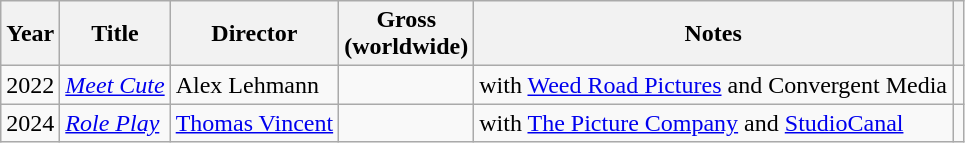<table class="wikitable sortable">
<tr>
<th>Year</th>
<th>Title</th>
<th>Director</th>
<th>Gross<br>(worldwide)</th>
<th class="unsortable">Notes</th>
<th class="unsortable"></th>
</tr>
<tr>
<td>2022</td>
<td><em><a href='#'>Meet Cute</a></em></td>
<td>Alex Lehmann</td>
<td></td>
<td>with <a href='#'>Weed Road Pictures</a> and Convergent Media</td>
<td></td>
</tr>
<tr>
<td>2024</td>
<td><em><a href='#'>Role Play</a></em></td>
<td><a href='#'>Thomas Vincent</a></td>
<td></td>
<td>with <a href='#'>The Picture Company</a> and <a href='#'>StudioCanal</a></td>
<td></td>
</tr>
</table>
